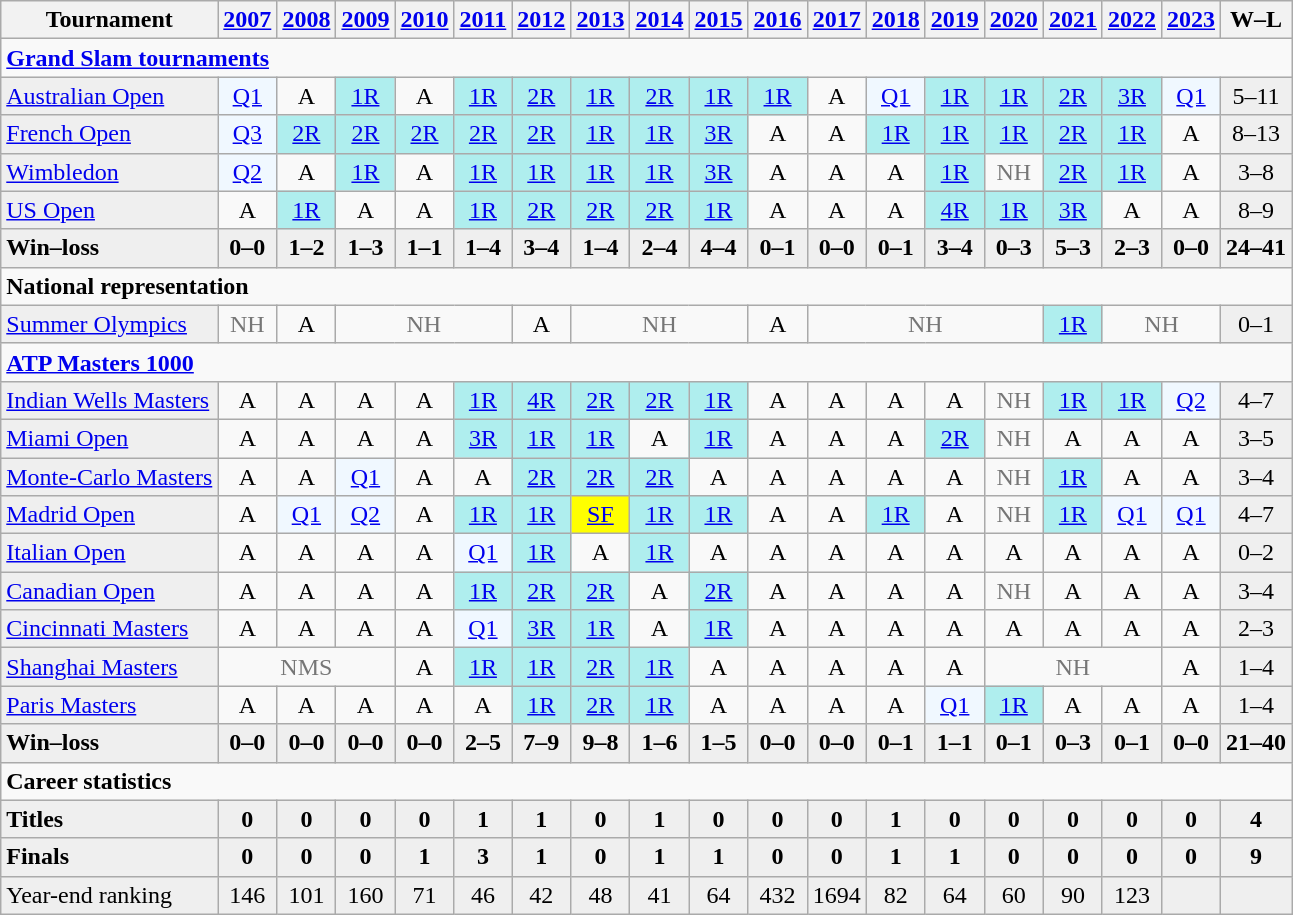<table class=wikitable style=text-align:center>
<tr>
<th>Tournament</th>
<th><a href='#'>2007</a></th>
<th><a href='#'>2008</a></th>
<th><a href='#'>2009</a></th>
<th><a href='#'>2010</a></th>
<th><a href='#'>2011</a></th>
<th><a href='#'>2012</a></th>
<th><a href='#'>2013</a></th>
<th><a href='#'>2014</a></th>
<th><a href='#'>2015</a></th>
<th><a href='#'>2016</a></th>
<th><a href='#'>2017</a></th>
<th><a href='#'>2018</a></th>
<th><a href='#'>2019</a></th>
<th><a href='#'>2020</a></th>
<th><a href='#'>2021</a></th>
<th><a href='#'>2022</a></th>
<th><a href='#'>2023</a></th>
<th>W–L</th>
</tr>
<tr>
<td colspan="19" align="left"><strong><a href='#'>Grand Slam tournaments</a></strong></td>
</tr>
<tr>
<td bgcolor=efefef align=left><a href='#'>Australian Open</a></td>
<td bgcolor=f0f8ff><a href='#'>Q1</a></td>
<td>A</td>
<td bgcolor=afeeee><a href='#'>1R</a></td>
<td>A</td>
<td bgcolor=afeeee><a href='#'>1R</a></td>
<td bgcolor=afeeee><a href='#'>2R</a></td>
<td bgcolor=afeeee><a href='#'>1R</a></td>
<td bgcolor=afeeee><a href='#'>2R</a></td>
<td bgcolor=afeeee><a href='#'>1R</a></td>
<td bgcolor=afeeee><a href='#'>1R</a></td>
<td>A</td>
<td bgcolor=f0f8ff><a href='#'>Q1</a></td>
<td bgcolor=afeeee><a href='#'>1R</a></td>
<td bgcolor=afeeee><a href='#'>1R</a></td>
<td bgcolor=afeeee><a href='#'>2R</a></td>
<td bgcolor=afeeee><a href='#'>3R</a></td>
<td bgcolor=f0f8ff><a href='#'>Q1</a></td>
<td bgcolor="efefef">5–11</td>
</tr>
<tr>
<td bgcolor=efefef align=left><a href='#'>French Open</a></td>
<td bgcolor=f0f8ff><a href='#'>Q3</a></td>
<td bgcolor=afeeee><a href='#'>2R</a></td>
<td bgcolor=afeeee><a href='#'>2R</a></td>
<td bgcolor=afeeee><a href='#'>2R</a></td>
<td bgcolor=afeeee><a href='#'>2R</a></td>
<td bgcolor=afeeee><a href='#'>2R</a></td>
<td bgcolor=afeeee><a href='#'>1R</a></td>
<td bgcolor=afeeee><a href='#'>1R</a></td>
<td bgcolor=afeeee><a href='#'>3R</a></td>
<td>A</td>
<td>A</td>
<td bgcolor=afeeee><a href='#'>1R</a></td>
<td bgcolor=afeeee><a href='#'>1R</a></td>
<td bgcolor=afeeee><a href='#'>1R</a></td>
<td bgcolor=afeeee><a href='#'>2R</a></td>
<td bgcolor=afeeee><a href='#'>1R</a></td>
<td>A</td>
<td bgcolor="efefef">8–13</td>
</tr>
<tr>
<td bgcolor=efefef align=left><a href='#'>Wimbledon</a></td>
<td bgcolor=f0f8ff><a href='#'>Q2</a></td>
<td>A</td>
<td bgcolor=afeeee><a href='#'>1R</a></td>
<td>A</td>
<td bgcolor=afeeee><a href='#'>1R</a></td>
<td bgcolor=afeeee><a href='#'>1R</a></td>
<td bgcolor=afeeee><a href='#'>1R</a></td>
<td bgcolor=afeeee><a href='#'>1R</a></td>
<td bgcolor=afeeee><a href='#'>3R</a></td>
<td>A</td>
<td>A</td>
<td>A</td>
<td bgcolor=afeeee><a href='#'>1R</a></td>
<td style=color:#767676>NH</td>
<td bgcolor=afeeee><a href='#'>2R</a></td>
<td bgcolor=afeeee><a href='#'>1R</a></td>
<td>A</td>
<td bgcolor="efefef">3–8</td>
</tr>
<tr>
<td bgcolor=efefef align=left><a href='#'>US Open</a></td>
<td>A</td>
<td bgcolor=afeeee><a href='#'>1R</a></td>
<td>A</td>
<td>A</td>
<td bgcolor=afeeee><a href='#'>1R</a></td>
<td bgcolor=afeeee><a href='#'>2R</a></td>
<td bgcolor=afeeee><a href='#'>2R</a></td>
<td bgcolor=afeeee><a href='#'>2R</a></td>
<td bgcolor=afeeee><a href='#'>1R</a></td>
<td>A</td>
<td>A</td>
<td>A</td>
<td bgcolor=afeeee><a href='#'>4R</a></td>
<td bgcolor=afeeee><a href='#'>1R</a></td>
<td bgcolor=afeeee><a href='#'>3R</a></td>
<td>A</td>
<td>A</td>
<td bgcolor="efefef">8–9</td>
</tr>
<tr style=font-weight:bold;background:#efefef>
<td style=text-align:left>Win–loss</td>
<td>0–0</td>
<td>1–2</td>
<td>1–3</td>
<td>1–1</td>
<td>1–4</td>
<td>3–4</td>
<td>1–4</td>
<td>2–4</td>
<td>4–4</td>
<td>0–1</td>
<td>0–0</td>
<td>0–1</td>
<td>3–4</td>
<td>0–3</td>
<td>5–3</td>
<td>2–3</td>
<td>0–0</td>
<td>24–41</td>
</tr>
<tr>
<td colspan="19" align="left"><strong>National representation</strong></td>
</tr>
<tr>
<td bgcolor=efefef align=left><a href='#'>Summer Olympics</a></td>
<td style=color:#767676>NH</td>
<td>A</td>
<td colspan=3 style=color:#767676>NH</td>
<td>A</td>
<td colspan=3 style=color:#767676>NH</td>
<td>A</td>
<td colspan=4 style=color:#767676>NH</td>
<td style=background:#afeeee><a href='#'>1R</a></td>
<td colspan=2 style=color:#767676>NH</td>
<td style="background:#efefef">0–1</td>
</tr>
<tr>
<td colspan="19" align="left"><strong><a href='#'>ATP Masters 1000</a></strong></td>
</tr>
<tr>
<td bgcolor=efefef align=left><a href='#'>Indian Wells Masters</a></td>
<td>A</td>
<td>A</td>
<td>A</td>
<td>A</td>
<td bgcolor=afeeee><a href='#'>1R</a></td>
<td bgcolor=afeeee><a href='#'>4R</a></td>
<td bgcolor=afeeee><a href='#'>2R</a></td>
<td bgcolor=afeeee><a href='#'>2R</a></td>
<td bgcolor=afeeee><a href='#'>1R</a></td>
<td>A</td>
<td>A</td>
<td>A</td>
<td>A</td>
<td style="color:#767676">NH</td>
<td bgcolor=afeeee><a href='#'>1R</a></td>
<td bgcolor=afeeee><a href='#'>1R</a></td>
<td bgcolor= f0f8ff><a href='#'>Q2</a></td>
<td bgcolor="efefef">4–7</td>
</tr>
<tr>
<td bgcolor=efefef align=left><a href='#'>Miami Open</a></td>
<td>A</td>
<td>A</td>
<td>A</td>
<td>A</td>
<td bgcolor=afeeee><a href='#'>3R</a></td>
<td bgcolor=afeeee><a href='#'>1R</a></td>
<td bgcolor=afeeee><a href='#'>1R</a></td>
<td>A</td>
<td bgcolor=afeeee><a href='#'>1R</a></td>
<td>A</td>
<td>A</td>
<td>A</td>
<td bgcolor=afeeee><a href='#'>2R</a></td>
<td style=color:#767676>NH</td>
<td>A</td>
<td>A</td>
<td>A</td>
<td bgcolor="efefef">3–5</td>
</tr>
<tr>
<td bgcolor=efefef align=left><a href='#'>Monte-Carlo Masters</a></td>
<td>A</td>
<td>A</td>
<td bgcolor=f0f8ff><a href='#'>Q1</a></td>
<td>A</td>
<td>A</td>
<td bgcolor=afeeee><a href='#'>2R</a></td>
<td bgcolor=afeeee><a href='#'>2R</a></td>
<td bgcolor=afeeee><a href='#'>2R</a></td>
<td>A</td>
<td>A</td>
<td>A</td>
<td>A</td>
<td>A</td>
<td style=color:#767676>NH</td>
<td bgcolor=afeeee><a href='#'>1R</a></td>
<td>A</td>
<td>A</td>
<td bgcolor="efefef">3–4</td>
</tr>
<tr>
<td bgcolor=efefef align=left><a href='#'>Madrid Open</a></td>
<td>A</td>
<td bgcolor=f0f8ff><a href='#'>Q1</a></td>
<td bgcolor=f0f8ff><a href='#'>Q2</a></td>
<td>A</td>
<td bgcolor=afeeee><a href='#'>1R</a></td>
<td bgcolor=afeeee><a href='#'>1R</a></td>
<td bgcolor=yellow><a href='#'>SF</a></td>
<td bgcolor=afeeee><a href='#'>1R</a></td>
<td bgcolor=afeeee><a href='#'>1R</a></td>
<td>A</td>
<td>A</td>
<td bgcolor=afeeee><a href='#'>1R</a></td>
<td>A</td>
<td style=color:#767676>NH</td>
<td bgcolor=afeeee><a href='#'>1R</a></td>
<td bgcolor=f0f8ff><a href='#'>Q1</a></td>
<td bgcolor=f0f8ff><a href='#'>Q1</a></td>
<td bgcolor="efefef">4–7</td>
</tr>
<tr>
<td bgcolor=efefef align=left><a href='#'>Italian Open</a></td>
<td>A</td>
<td>A</td>
<td>A</td>
<td>A</td>
<td bgcolor=f0f8ff><a href='#'>Q1</a></td>
<td bgcolor=afeeee><a href='#'>1R</a></td>
<td>A</td>
<td bgcolor=afeeee><a href='#'>1R</a></td>
<td>A</td>
<td>A</td>
<td>A</td>
<td>A</td>
<td>A</td>
<td>A</td>
<td>A</td>
<td>A</td>
<td>A</td>
<td bgcolor="efefef">0–2</td>
</tr>
<tr>
<td bgcolor=efefef align=left><a href='#'>Canadian Open</a></td>
<td>A</td>
<td>A</td>
<td>A</td>
<td>A</td>
<td bgcolor=afeeee><a href='#'>1R</a></td>
<td bgcolor=afeeee><a href='#'>2R</a></td>
<td bgcolor=afeeee><a href='#'>2R</a></td>
<td>A</td>
<td bgcolor=afeeee><a href='#'>2R</a></td>
<td>A</td>
<td>A</td>
<td>A</td>
<td>A</td>
<td style=color:#767676>NH</td>
<td>A</td>
<td>A</td>
<td>A</td>
<td bgcolor="efefef">3–4</td>
</tr>
<tr>
<td bgcolor=efefef align=left><a href='#'>Cincinnati Masters</a></td>
<td>A</td>
<td>A</td>
<td>A</td>
<td>A</td>
<td bgcolor=f0f8ff><a href='#'>Q1</a></td>
<td bgcolor=afeeee><a href='#'>3R</a></td>
<td bgcolor=afeeee><a href='#'>1R</a></td>
<td>A</td>
<td bgcolor=afeeee><a href='#'>1R</a></td>
<td>A</td>
<td>A</td>
<td>A</td>
<td>A</td>
<td>A</td>
<td>A</td>
<td>A</td>
<td>A</td>
<td bgcolor="efefef">2–3</td>
</tr>
<tr>
<td bgcolor=efefef align=left><a href='#'>Shanghai Masters</a></td>
<td colspan=3 style=color:#767676>NMS</td>
<td>A</td>
<td bgcolor=afeeee><a href='#'>1R</a></td>
<td bgcolor=afeeee><a href='#'>1R</a></td>
<td bgcolor=afeeee><a href='#'>2R</a></td>
<td bgcolor=afeeee><a href='#'>1R</a></td>
<td>A</td>
<td>A</td>
<td>A</td>
<td>A</td>
<td>A</td>
<td colspan="3" style="color:#767676">NH</td>
<td>A</td>
<td bgcolor="efefef">1–4</td>
</tr>
<tr>
<td bgcolor=efefef align=left><a href='#'>Paris Masters</a></td>
<td>A</td>
<td>A</td>
<td>A</td>
<td>A</td>
<td>A</td>
<td bgcolor=afeeee><a href='#'>1R</a></td>
<td bgcolor=afeeee><a href='#'>2R</a></td>
<td bgcolor=afeeee><a href='#'>1R</a></td>
<td>A</td>
<td>A</td>
<td>A</td>
<td>A</td>
<td bgcolor=f0f8ff><a href='#'>Q1</a></td>
<td bgcolor=afeeee><a href='#'>1R</a></td>
<td>A</td>
<td>A</td>
<td>A</td>
<td bgcolor="efefef">1–4</td>
</tr>
<tr style=font-weight:bold;background:#efefef>
<td style=text-align:left>Win–loss</td>
<td>0–0</td>
<td>0–0</td>
<td>0–0</td>
<td>0–0</td>
<td>2–5</td>
<td>7–9</td>
<td>9–8</td>
<td>1–6</td>
<td>1–5</td>
<td>0–0</td>
<td>0–0</td>
<td>0–1</td>
<td>1–1</td>
<td>0–1</td>
<td>0–3</td>
<td>0–1</td>
<td>0–0</td>
<td>21–40</td>
</tr>
<tr>
<td colspan="19" align="left"><strong>Career statistics</strong></td>
</tr>
<tr style=font-weight:bold;background:#efefef>
<td style=text-align:left>Titles</td>
<td>0</td>
<td>0</td>
<td>0</td>
<td>0</td>
<td>1</td>
<td>1</td>
<td>0</td>
<td>1</td>
<td>0</td>
<td>0</td>
<td>0</td>
<td>1</td>
<td>0</td>
<td>0</td>
<td>0</td>
<td>0</td>
<td>0</td>
<td>4</td>
</tr>
<tr style=font-weight:bold;background:#efefef>
<td style=text-align:left>Finals</td>
<td>0</td>
<td>0</td>
<td>0</td>
<td>1</td>
<td>3</td>
<td>1</td>
<td>0</td>
<td>1</td>
<td>1</td>
<td>0</td>
<td>0</td>
<td>1</td>
<td>1</td>
<td>0</td>
<td>0</td>
<td>0</td>
<td>0</td>
<td>9</td>
</tr>
<tr bgcolor=efefef>
<td align=left>Year-end ranking</td>
<td>146</td>
<td>101</td>
<td>160</td>
<td>71</td>
<td>46</td>
<td>42</td>
<td>48</td>
<td>41</td>
<td>64</td>
<td>432</td>
<td>1694</td>
<td>82</td>
<td>64</td>
<td>60</td>
<td>90</td>
<td>123</td>
<td></td>
<td></td>
</tr>
</table>
